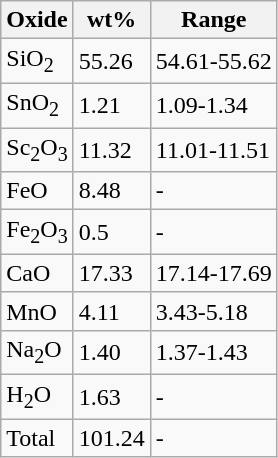<table class="wikitable">
<tr>
<th>Oxide</th>
<th>wt%</th>
<th>Range</th>
</tr>
<tr>
<td>SiO<sub>2</sub></td>
<td>55.26</td>
<td>54.61-55.62</td>
</tr>
<tr>
<td>SnO<sub>2</sub></td>
<td>1.21</td>
<td>1.09-1.34</td>
</tr>
<tr>
<td>Sc<sub>2</sub>O<sub>3</sub></td>
<td>11.32</td>
<td>11.01-11.51</td>
</tr>
<tr>
<td>FeO</td>
<td>8.48</td>
<td>-</td>
</tr>
<tr>
<td>Fe<sub>2</sub>O<sub>3</sub></td>
<td>0.5</td>
<td>-</td>
</tr>
<tr>
<td>CaO</td>
<td>17.33</td>
<td>17.14-17.69</td>
</tr>
<tr>
<td>MnO</td>
<td>4.11</td>
<td>3.43-5.18</td>
</tr>
<tr>
<td>Na<sub>2</sub>O</td>
<td>1.40</td>
<td>1.37-1.43</td>
</tr>
<tr>
<td>H<sub>2</sub>O</td>
<td>1.63</td>
<td>-</td>
</tr>
<tr>
<td>Total</td>
<td>101.24</td>
<td>-</td>
</tr>
</table>
